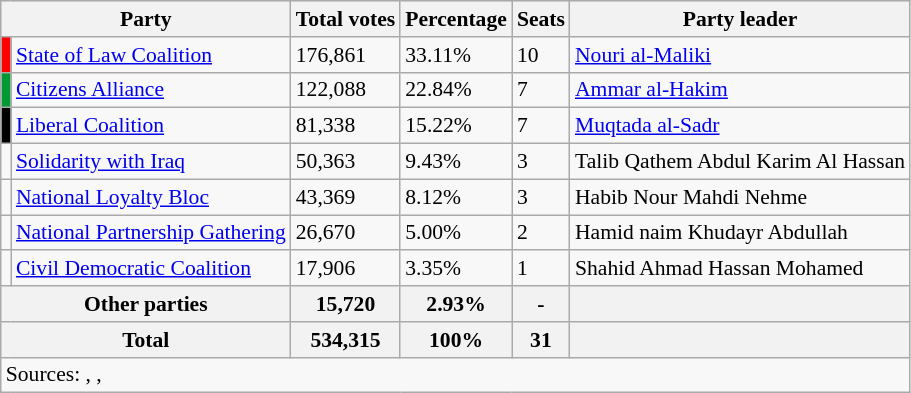<table class="wikitable sortable" style="border:1px solid #8888aa; background-color:#f8f8f8; padding:0px; font-size:90%;">
<tr style="background-color:#E9E9E9">
<th colspan=2>Party</th>
<th>Total votes</th>
<th>Percentage</th>
<th>Seats</th>
<th>Party leader</th>
</tr>
<tr>
<td bgcolor="#FF0000"></td>
<td><a href='#'>State of Law Coalition</a></td>
<td>176,861</td>
<td>33.11%</td>
<td>10</td>
<td><a href='#'>Nouri al-Maliki</a></td>
</tr>
<tr>
<td bgcolor="#009933"></td>
<td><a href='#'>Citizens Alliance</a></td>
<td>122,088</td>
<td>22.84%</td>
<td>7</td>
<td><a href='#'>Ammar al-Hakim</a></td>
</tr>
<tr>
<td bgcolor="#000000"></td>
<td><a href='#'>Liberal Coalition</a></td>
<td>81,338</td>
<td>15.22%</td>
<td>7</td>
<td><a href='#'>Muqtada al-Sadr</a></td>
</tr>
<tr>
<td></td>
<td><a href='#'>Solidarity with Iraq</a></td>
<td>50,363</td>
<td>9.43%</td>
<td>3</td>
<td>Talib Qathem Abdul Karim Al Hassan</td>
</tr>
<tr>
<td></td>
<td><a href='#'>National Loyalty Bloc</a></td>
<td>43,369</td>
<td>8.12%</td>
<td>3</td>
<td>Habib Nour Mahdi Nehme</td>
</tr>
<tr>
<td></td>
<td><a href='#'>National Partnership Gathering</a></td>
<td>26,670</td>
<td>5.00%</td>
<td>2</td>
<td>Hamid naim Khudayr Abdullah</td>
</tr>
<tr>
<td></td>
<td><a href='#'>Civil Democratic Coalition</a></td>
<td>17,906</td>
<td>3.35%</td>
<td>1</td>
<td>Shahid Ahmad Hassan Mohamed</td>
</tr>
<tr>
<th colspan=2>Other parties</th>
<th>15,720</th>
<th>2.93%</th>
<th>-</th>
<th></th>
</tr>
<tr>
<th colspan=2><strong>Total</strong></th>
<th>534,315</th>
<th><strong>100%</strong></th>
<th><strong>31</strong></th>
<th></th>
</tr>
<tr>
<td colspan="6" align="left">Sources: , , </td>
</tr>
</table>
